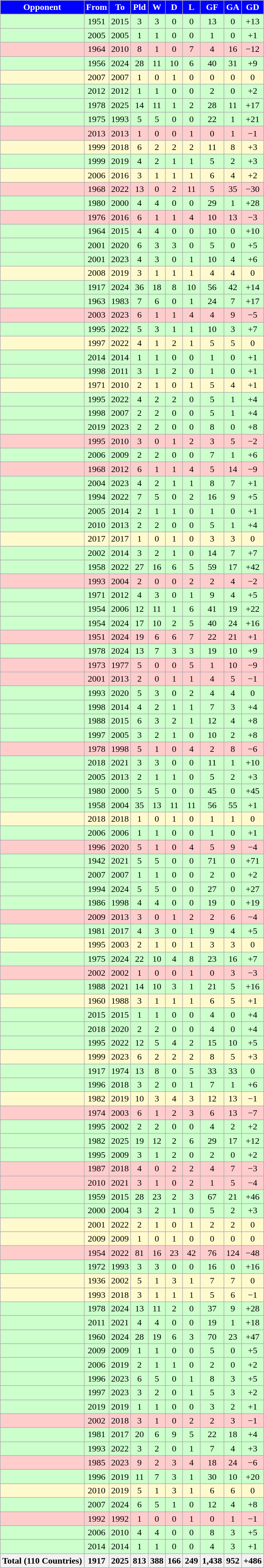<table class="sortable wikitable" style="text-align:center;">
<tr>
<th style=background:blue;color:white>Opponent</th>
<th style=background:blue;color:white>From</th>
<th style=background:blue;color:white>To</th>
<th style=background:blue;color:white>Pld</th>
<th style=background:blue;color:white>W</th>
<th style=background:blue;color:white>D</th>
<th style=background:blue;color:white>L</th>
<th style=background:blue;color:white>GF</th>
<th style=background:blue;color:white>GA</th>
<th style=background:blue;color:white>GD</th>
</tr>
<tr style="background:#cfc;">
<td align="left"></td>
<td>1951</td>
<td>2015</td>
<td>3</td>
<td>3</td>
<td>0</td>
<td>0</td>
<td>13</td>
<td>0</td>
<td>+13</td>
</tr>
<tr style="background:#cfc;">
<td align="left"></td>
<td>2005</td>
<td>2005</td>
<td>1</td>
<td>1</td>
<td>0</td>
<td>0</td>
<td>1</td>
<td>0</td>
<td>+1</td>
</tr>
<tr style="background:#fcc;">
<td align="left"></td>
<td>1964</td>
<td>2010</td>
<td>8</td>
<td>1</td>
<td>0</td>
<td>7</td>
<td>4</td>
<td>16</td>
<td>−12</td>
</tr>
<tr style="background:#cfc;">
<td align="left"></td>
<td>1956</td>
<td>2024</td>
<td>28</td>
<td>11</td>
<td>10</td>
<td>6</td>
<td>40</td>
<td>31</td>
<td>+9</td>
</tr>
<tr style="background:#fffacd;">
<td align="left"></td>
<td>2007</td>
<td>2007</td>
<td>1</td>
<td>0</td>
<td>1</td>
<td>0</td>
<td>0</td>
<td>0</td>
<td>0</td>
</tr>
<tr style="background:#cfc;">
<td align="left"></td>
<td>2012</td>
<td>2012</td>
<td>1</td>
<td>1</td>
<td>0</td>
<td>0</td>
<td>2</td>
<td>0</td>
<td>+2</td>
</tr>
<tr style="background:#cfc;">
<td align="left"></td>
<td>1978</td>
<td>2025</td>
<td>14</td>
<td>11</td>
<td>1</td>
<td>2</td>
<td>28</td>
<td>11</td>
<td>+17</td>
</tr>
<tr style="background:#cfc;">
<td align="left"></td>
<td>1975</td>
<td>1993</td>
<td>5</td>
<td>5</td>
<td>0</td>
<td>0</td>
<td>22</td>
<td>1</td>
<td>+21</td>
</tr>
<tr style="background:#fcc;">
<td align="left"></td>
<td>2013</td>
<td>2013</td>
<td>1</td>
<td>0</td>
<td>0</td>
<td>1</td>
<td>0</td>
<td>1</td>
<td>−1</td>
</tr>
<tr style="background:#fffacd;">
<td align="left"></td>
<td>1999</td>
<td>2018</td>
<td>6</td>
<td>2</td>
<td>2</td>
<td>2</td>
<td>11</td>
<td>8</td>
<td>+3</td>
</tr>
<tr style="background:#cfc;">
<td align="left"></td>
<td>1999</td>
<td>2019</td>
<td>4</td>
<td>2</td>
<td>1</td>
<td>1</td>
<td>5</td>
<td>2</td>
<td>+3</td>
</tr>
<tr style="background:#fffacd;">
<td align="left"></td>
<td>2006</td>
<td>2016</td>
<td>3</td>
<td>1</td>
<td>1</td>
<td>1</td>
<td>6</td>
<td>4</td>
<td>+2</td>
</tr>
<tr style="background:#fcc;">
<td align="left"></td>
<td>1968</td>
<td>2022</td>
<td>13</td>
<td>0</td>
<td>2</td>
<td>11</td>
<td>5</td>
<td>35</td>
<td>−30</td>
</tr>
<tr style="background:#cfc;">
<td align="left"></td>
<td>1980</td>
<td>2000</td>
<td>4</td>
<td>4</td>
<td>0</td>
<td>0</td>
<td>29</td>
<td>1</td>
<td>+28</td>
</tr>
<tr style="background:#fcc;">
<td align="left"></td>
<td>1976</td>
<td>2016</td>
<td>6</td>
<td>1</td>
<td>1</td>
<td>4</td>
<td>10</td>
<td>13</td>
<td>−3</td>
</tr>
<tr style="background:#cfc;">
<td align="left"></td>
<td>1964</td>
<td>2015</td>
<td>4</td>
<td>4</td>
<td>0</td>
<td>0</td>
<td>10</td>
<td>0</td>
<td>+10</td>
</tr>
<tr style="background:#cfc;">
<td align="left"></td>
<td>2001</td>
<td>2020</td>
<td>6</td>
<td>3</td>
<td>3</td>
<td>0</td>
<td>5</td>
<td>0</td>
<td>+5</td>
</tr>
<tr style="background:#cfc;">
<td align="left"></td>
<td>2001</td>
<td>2023</td>
<td>4</td>
<td>3</td>
<td>0</td>
<td>1</td>
<td>10</td>
<td>4</td>
<td>+6</td>
</tr>
<tr style="background:#fffacd;">
<td align="left"></td>
<td>2008</td>
<td>2019</td>
<td>3</td>
<td>1</td>
<td>1</td>
<td>1</td>
<td>4</td>
<td>4</td>
<td>0</td>
</tr>
<tr style="background:#cfc;">
<td align="left"></td>
<td>1917</td>
<td>2024</td>
<td>36</td>
<td>18</td>
<td>8</td>
<td>10</td>
<td>56</td>
<td>42</td>
<td>+14</td>
</tr>
<tr style="background:#cfc;">
<td align="left"></td>
<td>1963</td>
<td>1983</td>
<td>7</td>
<td>6</td>
<td>0</td>
<td>1</td>
<td>24</td>
<td>7</td>
<td>+17</td>
</tr>
<tr style="background:#fcc;">
<td align="left"></td>
<td>2003</td>
<td>2023</td>
<td>6</td>
<td>1</td>
<td>1</td>
<td>4</td>
<td>4</td>
<td>9</td>
<td>−5</td>
</tr>
<tr style="background:#cfc;">
<td align="left"></td>
<td>1995</td>
<td>2022</td>
<td>5</td>
<td>3</td>
<td>1</td>
<td>1</td>
<td>10</td>
<td>3</td>
<td>+7</td>
</tr>
<tr style="background:#fffacd;">
<td align="left"></td>
<td>1997</td>
<td>2022</td>
<td>4</td>
<td>1</td>
<td>2</td>
<td>1</td>
<td>5</td>
<td>5</td>
<td>0</td>
</tr>
<tr style="background:#cfc;">
<td align="left"></td>
<td>2014</td>
<td>2014</td>
<td>1</td>
<td>1</td>
<td>0</td>
<td>0</td>
<td>1</td>
<td>0</td>
<td>+1</td>
</tr>
<tr style="background:#cfc;">
<td align="left"></td>
<td>1998</td>
<td>2011</td>
<td>3</td>
<td>1</td>
<td>2</td>
<td>0</td>
<td>1</td>
<td>0</td>
<td>+1</td>
</tr>
<tr style="background:#fffacd;">
<td align="left"></td>
<td>1971</td>
<td>2010</td>
<td>2</td>
<td>1</td>
<td>0</td>
<td>1</td>
<td>5</td>
<td>4</td>
<td>+1</td>
</tr>
<tr style="background:#cfc;">
<td align="left"></td>
<td>1995</td>
<td>2022</td>
<td>4</td>
<td>2</td>
<td>2</td>
<td>0</td>
<td>5</td>
<td>1</td>
<td>+4</td>
</tr>
<tr style="background:#cfc;">
<td align="left"></td>
<td>1998</td>
<td>2007</td>
<td>2</td>
<td>2</td>
<td>0</td>
<td>0</td>
<td>5</td>
<td>1</td>
<td>+4</td>
</tr>
<tr style="background:#cfc;">
<td align="left"></td>
<td>2019</td>
<td>2023</td>
<td>2</td>
<td>2</td>
<td>0</td>
<td>0</td>
<td>8</td>
<td>0</td>
<td>+8</td>
</tr>
<tr style="background:#fcc;">
<td align="left"></td>
<td>1995</td>
<td>2010</td>
<td>3</td>
<td>0</td>
<td>1</td>
<td>2</td>
<td>3</td>
<td>5</td>
<td>−2</td>
</tr>
<tr style="background:#cfc;">
<td align="left"></td>
<td>2006</td>
<td>2009</td>
<td>2</td>
<td>2</td>
<td>0</td>
<td>0</td>
<td>7</td>
<td>1</td>
<td>+6</td>
</tr>
<tr style="background:#fcc;">
<td align="left"></td>
<td>1968</td>
<td>2012</td>
<td>6</td>
<td>1</td>
<td>1</td>
<td>4</td>
<td>5</td>
<td>14</td>
<td>−9</td>
</tr>
<tr style="background:#cfc;">
<td align="left"></td>
<td>2004</td>
<td>2023</td>
<td>4</td>
<td>2</td>
<td>1</td>
<td>1</td>
<td>8</td>
<td>7</td>
<td>+1</td>
</tr>
<tr style="background:#cfc;">
<td align="left"></td>
<td>1994</td>
<td>2022</td>
<td>7</td>
<td>5</td>
<td>0</td>
<td>2</td>
<td>16</td>
<td>9</td>
<td>+5</td>
</tr>
<tr style="background:#cfc;">
<td align="left"></td>
<td>2005</td>
<td>2014</td>
<td>2</td>
<td>1</td>
<td>1</td>
<td>0</td>
<td>1</td>
<td>0</td>
<td>+1</td>
</tr>
<tr style="background:#cfc;">
<td align="left"></td>
<td>2010</td>
<td>2013</td>
<td>2</td>
<td>2</td>
<td>0</td>
<td>0</td>
<td>5</td>
<td>1</td>
<td>+4</td>
</tr>
<tr style="background:#fffacd;">
<td align="left"></td>
<td>2017</td>
<td>2017</td>
<td>1</td>
<td>0</td>
<td>1</td>
<td>0</td>
<td>3</td>
<td>3</td>
<td>0</td>
</tr>
<tr style="background:#cfc;">
<td align="left"></td>
<td>2002</td>
<td>2014</td>
<td>3</td>
<td>2</td>
<td>1</td>
<td>0</td>
<td>14</td>
<td>7</td>
<td>+7</td>
</tr>
<tr style="background:#cfc;">
<td align="left"></td>
<td>1958</td>
<td>2022</td>
<td>27</td>
<td>16</td>
<td>6</td>
<td>5</td>
<td>59</td>
<td>17</td>
<td>+42</td>
</tr>
<tr style="background:#fcc;">
<td align="left"></td>
<td>1993</td>
<td>2004</td>
<td>2</td>
<td>0</td>
<td>0</td>
<td>2</td>
<td>2</td>
<td>4</td>
<td>−2</td>
</tr>
<tr style="background:#cfc;">
<td align="left"></td>
<td>1971</td>
<td>2012</td>
<td>4</td>
<td>3</td>
<td>0</td>
<td>1</td>
<td>9</td>
<td>4</td>
<td>+5</td>
</tr>
<tr style="background:#cfc;">
<td align="left"></td>
<td>1954</td>
<td>2006</td>
<td>12</td>
<td>11</td>
<td>1</td>
<td>6</td>
<td>41</td>
<td>19</td>
<td>+22</td>
</tr>
<tr style="background:#cfc;">
<td align="left"></td>
<td>1954</td>
<td>2024</td>
<td>17</td>
<td>10</td>
<td>2</td>
<td>5</td>
<td>40</td>
<td>24</td>
<td>+16</td>
</tr>
<tr style="background:#fcc;">
<td align="left"></td>
<td>1951</td>
<td>2024</td>
<td>19</td>
<td>6</td>
<td>6</td>
<td>7</td>
<td>22</td>
<td>21</td>
<td>+1</td>
</tr>
<tr style="background:#cfc;">
<td align="left"></td>
<td>1978</td>
<td>2024</td>
<td>13</td>
<td>7</td>
<td>3</td>
<td>3</td>
<td>19</td>
<td>10</td>
<td>+9</td>
</tr>
<tr style="background:#fcc;">
<td align="left"></td>
<td>1973</td>
<td>1977</td>
<td>5</td>
<td>0</td>
<td>0</td>
<td>5</td>
<td>1</td>
<td>10</td>
<td>−9</td>
</tr>
<tr style="background:#fcc;">
<td align="left"></td>
<td>2001</td>
<td>2013</td>
<td>2</td>
<td>0</td>
<td>1</td>
<td>1</td>
<td>4</td>
<td>5</td>
<td>−1</td>
</tr>
<tr style="background:#cfc;">
<td align="left"></td>
<td>1993</td>
<td>2020</td>
<td>5</td>
<td>3</td>
<td>0</td>
<td>2</td>
<td>4</td>
<td>4</td>
<td>0</td>
</tr>
<tr style="background:#cfc;">
<td align="left"></td>
<td>1998</td>
<td>2014</td>
<td>4</td>
<td>2</td>
<td>1</td>
<td>1</td>
<td>7</td>
<td>3</td>
<td>+4</td>
</tr>
<tr style="background:#cfc;">
<td align="left"></td>
<td>1988</td>
<td>2015</td>
<td>6</td>
<td>3</td>
<td>2</td>
<td>1</td>
<td>12</td>
<td>4</td>
<td>+8</td>
</tr>
<tr style="background:#cfc;">
<td align="left"></td>
<td>1997</td>
<td>2005</td>
<td>3</td>
<td>2</td>
<td>1</td>
<td>0</td>
<td>10</td>
<td>2</td>
<td>+8</td>
</tr>
<tr style="background:#fcc;">
<td align="left"></td>
<td>1978</td>
<td>1998</td>
<td>5</td>
<td>1</td>
<td>0</td>
<td>4</td>
<td>2</td>
<td>8</td>
<td>−6</td>
</tr>
<tr style="background:#cfc;">
<td align="left"></td>
<td>2018</td>
<td>2021</td>
<td>3</td>
<td>3</td>
<td>0</td>
<td>0</td>
<td>11</td>
<td>1</td>
<td>+10</td>
</tr>
<tr style="background:#cfc;">
<td align="left"></td>
<td>2005</td>
<td>2013</td>
<td>2</td>
<td>1</td>
<td>1</td>
<td>0</td>
<td>5</td>
<td>2</td>
<td>+3</td>
</tr>
<tr style="background:#cfc;">
<td align="left"></td>
<td>1980</td>
<td>2000</td>
<td>5</td>
<td>5</td>
<td>0</td>
<td>0</td>
<td>45</td>
<td>0</td>
<td>+45</td>
</tr>
<tr style="background:#cfc;">
<td align="left"></td>
<td>1958</td>
<td>2004</td>
<td>35</td>
<td>13</td>
<td>11</td>
<td>11</td>
<td>56</td>
<td>55</td>
<td>+1</td>
</tr>
<tr style="background:#fffacd;">
<td align="left"></td>
<td>2018</td>
<td>2018</td>
<td>1</td>
<td>0</td>
<td>1</td>
<td>0</td>
<td>1</td>
<td>1</td>
<td>0</td>
</tr>
<tr style="background:#cfc;">
<td align="left"></td>
<td>2006</td>
<td>2006</td>
<td>1</td>
<td>1</td>
<td>0</td>
<td>0</td>
<td>1</td>
<td>0</td>
<td>+1</td>
</tr>
<tr style="background:#fcc;">
<td align="left"></td>
<td>1996</td>
<td>2020</td>
<td>5</td>
<td>1</td>
<td>0</td>
<td>4</td>
<td>5</td>
<td>9</td>
<td>−4</td>
</tr>
<tr style="background:#cfc;">
<td align="left"></td>
<td>1942</td>
<td>2021</td>
<td>5</td>
<td>5</td>
<td>0</td>
<td>0</td>
<td>71</td>
<td>0</td>
<td>+71</td>
</tr>
<tr style="background:#cfc;">
<td align="left"></td>
<td>2007</td>
<td>2007</td>
<td>1</td>
<td>1</td>
<td>0</td>
<td>0</td>
<td>2</td>
<td>0</td>
<td>+2</td>
</tr>
<tr style="background:#cfc;">
<td align="left"></td>
<td>1994</td>
<td>2024</td>
<td>5</td>
<td>5</td>
<td>0</td>
<td>0</td>
<td>27</td>
<td>0</td>
<td>+27</td>
</tr>
<tr style="background:#cfc;">
<td align="left"></td>
<td>1986</td>
<td>1998</td>
<td>4</td>
<td>4</td>
<td>0</td>
<td>0</td>
<td>19</td>
<td>0</td>
<td>+19</td>
</tr>
<tr style="background:#fcc;">
<td align="left"></td>
<td>2009</td>
<td>2013</td>
<td>3</td>
<td>0</td>
<td>1</td>
<td>2</td>
<td>2</td>
<td>6</td>
<td>−4</td>
</tr>
<tr style="background:#cfc;">
<td align="left"></td>
<td>1981</td>
<td>2017</td>
<td>4</td>
<td>3</td>
<td>0</td>
<td>1</td>
<td>9</td>
<td>4</td>
<td>+5</td>
</tr>
<tr style="background:#fffacd;">
<td align="left"></td>
<td>1995</td>
<td>2003</td>
<td>2</td>
<td>1</td>
<td>0</td>
<td>1</td>
<td>3</td>
<td>3</td>
<td>0</td>
</tr>
<tr style="background:#cfc;">
<td align="left"></td>
<td>1975</td>
<td>2024</td>
<td>22</td>
<td>10</td>
<td>4</td>
<td>8</td>
<td>23</td>
<td>16</td>
<td>+7</td>
</tr>
<tr style="background:#fcc;">
<td align="left"></td>
<td>2002</td>
<td>2002</td>
<td>1</td>
<td>0</td>
<td>0</td>
<td>1</td>
<td>0</td>
<td>3</td>
<td>−3</td>
</tr>
<tr style="background:#cfc;">
<td align="left"></td>
<td>1988</td>
<td>2021</td>
<td>14</td>
<td>10</td>
<td>3</td>
<td>1</td>
<td>21</td>
<td>5</td>
<td>+16</td>
</tr>
<tr style="background:#fffacd;">
<td align="left"></td>
<td>1960</td>
<td>1988</td>
<td>3</td>
<td>1</td>
<td>1</td>
<td>1</td>
<td>6</td>
<td>5</td>
<td>+1</td>
</tr>
<tr style="background:#cfc;">
<td align="left"></td>
<td>2015</td>
<td>2015</td>
<td>1</td>
<td>1</td>
<td>0</td>
<td>0</td>
<td>4</td>
<td>0</td>
<td>+4</td>
</tr>
<tr style="background:#cfc;">
<td align="left"></td>
<td>2018</td>
<td>2020</td>
<td>2</td>
<td>2</td>
<td>0</td>
<td>0</td>
<td>4</td>
<td>0</td>
<td>+4</td>
</tr>
<tr style="background:#cfc;">
<td align="left"></td>
<td>1995</td>
<td>2022</td>
<td>12</td>
<td>5</td>
<td>4</td>
<td>2</td>
<td>15</td>
<td>10</td>
<td>+5</td>
</tr>
<tr style="background:#fffacd;">
<td align="left"></td>
<td>1999</td>
<td>2023</td>
<td>6</td>
<td>2</td>
<td>2</td>
<td>2</td>
<td>8</td>
<td>5</td>
<td>+3</td>
</tr>
<tr style="background:#cfc;">
<td align="left"></td>
<td>1917</td>
<td>1974</td>
<td>13</td>
<td>8</td>
<td>0</td>
<td>5</td>
<td>33</td>
<td>33</td>
<td>0</td>
</tr>
<tr style="background:#cfc;">
<td align="left"></td>
<td>1996</td>
<td>2018</td>
<td>3</td>
<td>2</td>
<td>0</td>
<td>1</td>
<td>7</td>
<td>1</td>
<td>+6</td>
</tr>
<tr style="background:#fffacd;">
<td align="left"></td>
<td>1982</td>
<td>2019</td>
<td>10</td>
<td>3</td>
<td>4</td>
<td>3</td>
<td>12</td>
<td>13</td>
<td>−1</td>
</tr>
<tr style="background:#fcc;">
<td align="left"></td>
<td>1974</td>
<td>2003</td>
<td>6</td>
<td>1</td>
<td>2</td>
<td>3</td>
<td>6</td>
<td>13</td>
<td>−7</td>
</tr>
<tr style="background:#cfc;">
<td align="left"></td>
<td>1995</td>
<td>2002</td>
<td>2</td>
<td>2</td>
<td>0</td>
<td>0</td>
<td>4</td>
<td>2</td>
<td>+2</td>
</tr>
<tr style="background:#cfc;">
<td align="left"></td>
<td>1982</td>
<td>2025</td>
<td>19</td>
<td>12</td>
<td>2</td>
<td>6</td>
<td>29</td>
<td>17</td>
<td>+12</td>
</tr>
<tr style="background:#cfc;">
<td align="left"></td>
<td>1995</td>
<td>2009</td>
<td>3</td>
<td>1</td>
<td>2</td>
<td>0</td>
<td>2</td>
<td>0</td>
<td>+2</td>
</tr>
<tr style="background:#fcc;">
<td align="left"></td>
<td>1987</td>
<td>2018</td>
<td>4</td>
<td>0</td>
<td>2</td>
<td>2</td>
<td>4</td>
<td>7</td>
<td>−3</td>
</tr>
<tr style="background:#fcc;">
<td align="left"></td>
<td>2010</td>
<td>2021</td>
<td>3</td>
<td>1</td>
<td>0</td>
<td>2</td>
<td>1</td>
<td>5</td>
<td>−4</td>
</tr>
<tr style="background:#cfc;">
<td align="left"></td>
<td>1959</td>
<td>2015</td>
<td>28</td>
<td>23</td>
<td>2</td>
<td>3</td>
<td>67</td>
<td>21</td>
<td>+46</td>
</tr>
<tr style="background:#cfc;">
<td align="left"></td>
<td>2000</td>
<td>2004</td>
<td>3</td>
<td>2</td>
<td>1</td>
<td>0</td>
<td>5</td>
<td>2</td>
<td>+3</td>
</tr>
<tr style="background:#fffacd;">
<td align="left"></td>
<td>2001</td>
<td>2022</td>
<td>2</td>
<td>1</td>
<td>0</td>
<td>1</td>
<td>2</td>
<td>2</td>
<td>0</td>
</tr>
<tr style="background:#fffacd;">
<td align="left"></td>
<td>2009</td>
<td>2009</td>
<td>1</td>
<td>0</td>
<td>1</td>
<td>0</td>
<td>0</td>
<td>0</td>
<td>0</td>
</tr>
<tr style="background:#fcc;">
<td align="left"></td>
<td>1954</td>
<td>2022</td>
<td>81</td>
<td>16</td>
<td>23</td>
<td>42</td>
<td>76</td>
<td>124</td>
<td>−48</td>
</tr>
<tr style="background:#cfc;">
<td align="left"></td>
<td>1972</td>
<td>1993</td>
<td>3</td>
<td>3</td>
<td>0</td>
<td>0</td>
<td>16</td>
<td>0</td>
<td>+16</td>
</tr>
<tr style="background:#fffacd;">
<td align="left"></td>
<td>1936</td>
<td>2002</td>
<td>5</td>
<td>1</td>
<td>3</td>
<td>1</td>
<td>7</td>
<td>7</td>
<td>0</td>
</tr>
<tr style="background:#fffacd;">
<td align="left"></td>
<td>1993</td>
<td>2018</td>
<td>3</td>
<td>1</td>
<td>1</td>
<td>1</td>
<td>5</td>
<td>6</td>
<td>−1</td>
</tr>
<tr style="background:#cfc;">
<td align="left"></td>
<td>1978</td>
<td>2024</td>
<td>13</td>
<td>11</td>
<td>2</td>
<td>0</td>
<td>37</td>
<td>9</td>
<td>+28</td>
</tr>
<tr style="background:#cfc;">
<td align="left"></td>
<td>2011</td>
<td>2021</td>
<td>4</td>
<td>4</td>
<td>0</td>
<td>0</td>
<td>19</td>
<td>1</td>
<td>+18</td>
</tr>
<tr style="background:#cfc;">
<td align="left"></td>
<td>1960</td>
<td>2024</td>
<td>28</td>
<td>19</td>
<td>6</td>
<td>3</td>
<td>70</td>
<td>23</td>
<td>+47</td>
</tr>
<tr style="background:#cfc;">
<td align="left"></td>
<td>2009</td>
<td>2009</td>
<td>1</td>
<td>1</td>
<td>0</td>
<td>0</td>
<td>5</td>
<td>0</td>
<td>+5</td>
</tr>
<tr style="background:#cfc;">
<td align="left"></td>
<td>2006</td>
<td>2019</td>
<td>2</td>
<td>1</td>
<td>1</td>
<td>0</td>
<td>2</td>
<td>0</td>
<td>+2</td>
</tr>
<tr style="background:#cfc;">
<td align="left"></td>
<td>1996</td>
<td>2023</td>
<td>6</td>
<td>5</td>
<td>0</td>
<td>1</td>
<td>8</td>
<td>3</td>
<td>+5</td>
</tr>
<tr style="background:#cfc;">
<td align="left"></td>
<td>1997</td>
<td>2023</td>
<td>3</td>
<td>2</td>
<td>0</td>
<td>1</td>
<td>5</td>
<td>3</td>
<td>+2</td>
</tr>
<tr style="background:#cfc;">
<td align="left"></td>
<td>2019</td>
<td>2019</td>
<td>1</td>
<td>1</td>
<td>0</td>
<td>0</td>
<td>3</td>
<td>2</td>
<td>+1</td>
</tr>
<tr style="background:#fcc;">
<td align="left"></td>
<td>2002</td>
<td>2018</td>
<td>3</td>
<td>1</td>
<td>0</td>
<td>2</td>
<td>2</td>
<td>3</td>
<td>−1</td>
</tr>
<tr style="background:#cfc;">
<td align="left"></td>
<td>1981</td>
<td>2017</td>
<td>20</td>
<td>6</td>
<td>9</td>
<td>5</td>
<td>22</td>
<td>18</td>
<td>+4</td>
</tr>
<tr style="background:#cfc;">
<td align="left"></td>
<td>1993</td>
<td>2022</td>
<td>3</td>
<td>2</td>
<td>0</td>
<td>1</td>
<td>7</td>
<td>4</td>
<td>+3</td>
</tr>
<tr style="background:#fcc;">
<td align="left"></td>
<td>1985</td>
<td>2023</td>
<td>9</td>
<td>2</td>
<td>3</td>
<td>4</td>
<td>18</td>
<td>24</td>
<td>−6</td>
</tr>
<tr style="background:#cfc;">
<td align="left"></td>
<td>1996</td>
<td>2019</td>
<td>11</td>
<td>7</td>
<td>3</td>
<td>1</td>
<td>30</td>
<td>10</td>
<td>+20</td>
</tr>
<tr style="background:#fffacd;">
<td align="left"></td>
<td>2010</td>
<td>2019</td>
<td>5</td>
<td>1</td>
<td>3</td>
<td>1</td>
<td>6</td>
<td>6</td>
<td>0</td>
</tr>
<tr style="background:#cfc;">
<td align="left"></td>
<td>2007</td>
<td>2024</td>
<td>6</td>
<td>5</td>
<td>1</td>
<td>0</td>
<td>12</td>
<td>4</td>
<td>+8</td>
</tr>
<tr style="background:#fcc;">
<td align="left"></td>
<td>1992</td>
<td>1992</td>
<td>1</td>
<td>0</td>
<td>0</td>
<td>1</td>
<td>0</td>
<td>1</td>
<td>−1</td>
</tr>
<tr style="background:#cfc;">
<td align="left"></td>
<td>2006</td>
<td>2010</td>
<td>4</td>
<td>4</td>
<td>0</td>
<td>0</td>
<td>8</td>
<td>3</td>
<td>+5</td>
</tr>
<tr style="background:#cfc;">
<td align="left"></td>
<td>2014</td>
<td>2014</td>
<td>1</td>
<td>1</td>
<td>0</td>
<td>0</td>
<td>4</td>
<td>3</td>
<td>+1</td>
</tr>
<tr>
<th>Total (110 Countries)</th>
<th>1917</th>
<th>2025</th>
<th>813</th>
<th>388</th>
<th>166</th>
<th>249</th>
<th>1,438</th>
<th>952</th>
<th>+486</th>
</tr>
</table>
